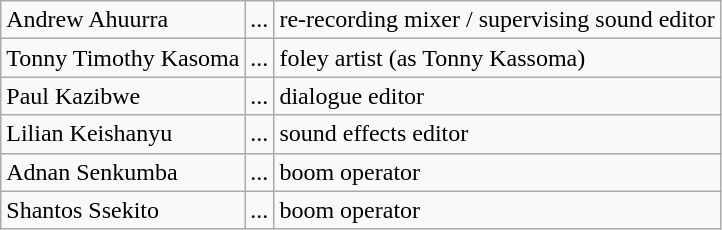<table class="wikitable">
<tr>
<td>Andrew Ahuurra</td>
<td>...</td>
<td>re-recording mixer / supervising sound editor</td>
</tr>
<tr>
<td>Tonny Timothy Kasoma</td>
<td>...</td>
<td>foley artist (as Tonny Kassoma)</td>
</tr>
<tr>
<td>Paul Kazibwe</td>
<td>...</td>
<td>dialogue editor</td>
</tr>
<tr>
<td>Lilian Keishanyu</td>
<td>...</td>
<td>sound effects editor</td>
</tr>
<tr>
<td>Adnan Senkumba</td>
<td>...</td>
<td>boom operator</td>
</tr>
<tr>
<td>Shantos Ssekito</td>
<td>...</td>
<td>boom operator</td>
</tr>
</table>
